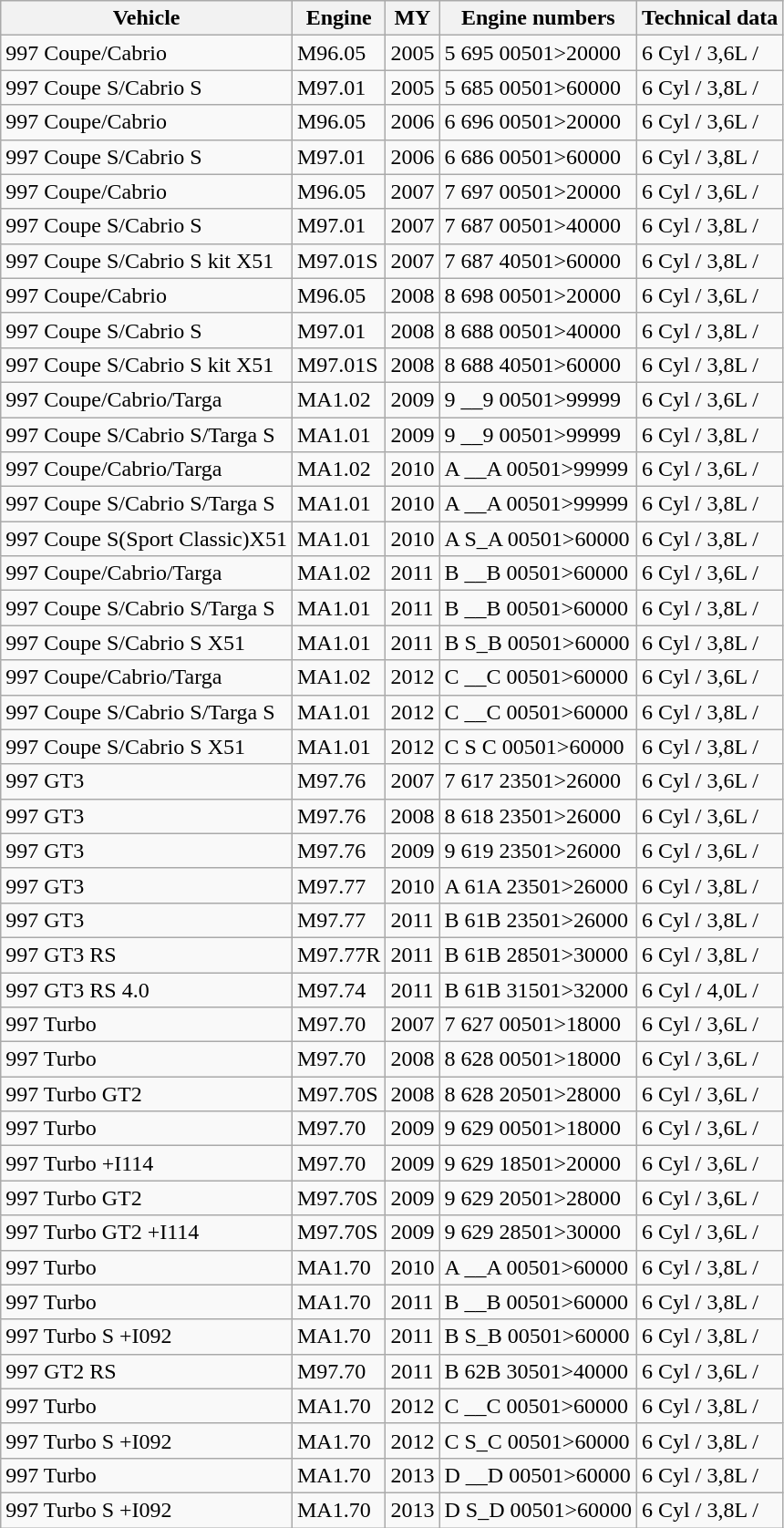<table class="wikitable">
<tr>
<th>Vehicle</th>
<th>Engine</th>
<th>MY</th>
<th>Engine numbers</th>
<th>Technical data</th>
</tr>
<tr>
<td>997 Coupe/Cabrio</td>
<td>M96.05</td>
<td>2005</td>
<td>5 695 00501>20000</td>
<td>6 Cyl / 3,6L / </td>
</tr>
<tr>
<td>997 Coupe S/Cabrio S</td>
<td>M97.01</td>
<td>2005</td>
<td>5 685 00501>60000</td>
<td>6 Cyl / 3,8L / </td>
</tr>
<tr>
<td>997 Coupe/Cabrio</td>
<td>M96.05</td>
<td>2006</td>
<td>6 696 00501>20000</td>
<td>6 Cyl / 3,6L / </td>
</tr>
<tr>
<td>997 Coupe S/Cabrio S</td>
<td>M97.01</td>
<td>2006</td>
<td>6 686 00501>60000</td>
<td>6 Cyl / 3,8L / </td>
</tr>
<tr>
<td>997 Coupe/Cabrio</td>
<td>M96.05</td>
<td>2007</td>
<td>7 697 00501>20000</td>
<td>6 Cyl / 3,6L / </td>
</tr>
<tr>
<td>997 Coupe S/Cabrio S</td>
<td>M97.01</td>
<td>2007</td>
<td>7 687 00501>40000</td>
<td>6 Cyl / 3,8L / </td>
</tr>
<tr>
<td>997 Coupe S/Cabrio S kit X51</td>
<td>M97.01S</td>
<td>2007</td>
<td>7 687 40501>60000</td>
<td>6 Cyl / 3,8L / </td>
</tr>
<tr>
<td>997 Coupe/Cabrio</td>
<td>M96.05</td>
<td>2008</td>
<td>8 698 00501>20000</td>
<td>6 Cyl / 3,6L / </td>
</tr>
<tr>
<td>997 Coupe S/Cabrio S</td>
<td>M97.01</td>
<td>2008</td>
<td>8 688 00501>40000</td>
<td>6 Cyl / 3,8L / </td>
</tr>
<tr>
<td>997 Coupe S/Cabrio S kit X51</td>
<td>M97.01S</td>
<td>2008</td>
<td>8 688 40501>60000</td>
<td>6 Cyl / 3,8L / </td>
</tr>
<tr>
<td>997 Coupe/Cabrio/Targa</td>
<td>MA1.02</td>
<td>2009</td>
<td>9 __9 00501>99999</td>
<td>6 Cyl / 3,6L / </td>
</tr>
<tr>
<td>997 Coupe S/Cabrio S/Targa S</td>
<td>MA1.01</td>
<td>2009</td>
<td>9 __9 00501>99999</td>
<td>6 Cyl / 3,8L / </td>
</tr>
<tr>
<td>997 Coupe/Cabrio/Targa</td>
<td>MA1.02</td>
<td>2010</td>
<td>A __A 00501>99999</td>
<td>6 Cyl / 3,6L / </td>
</tr>
<tr>
<td>997 Coupe S/Cabrio S/Targa S</td>
<td>MA1.01</td>
<td>2010</td>
<td>A __A 00501>99999</td>
<td>6 Cyl / 3,8L / </td>
</tr>
<tr>
<td>997 Coupe S(Sport Classic)X51</td>
<td>MA1.01</td>
<td>2010</td>
<td>A S_A 00501>60000</td>
<td>6 Cyl / 3,8L / </td>
</tr>
<tr>
<td>997 Coupe/Cabrio/Targa</td>
<td>MA1.02</td>
<td>2011</td>
<td>B __B 00501>60000</td>
<td>6 Cyl / 3,6L / </td>
</tr>
<tr>
<td>997 Coupe S/Cabrio S/Targa S</td>
<td>MA1.01</td>
<td>2011</td>
<td>B __B 00501>60000</td>
<td>6 Cyl / 3,8L / </td>
</tr>
<tr>
<td>997 Coupe S/Cabrio S X51</td>
<td>MA1.01</td>
<td>2011</td>
<td>B S_B 00501>60000</td>
<td>6 Cyl / 3,8L / </td>
</tr>
<tr>
<td>997 Coupe/Cabrio/Targa</td>
<td>MA1.02</td>
<td>2012</td>
<td>C __C 00501>60000</td>
<td>6 Cyl / 3,6L / </td>
</tr>
<tr>
<td>997 Coupe S/Cabrio S/Targa S</td>
<td>MA1.01</td>
<td>2012</td>
<td>C __C 00501>60000</td>
<td>6 Cyl / 3,8L / </td>
</tr>
<tr>
<td>997 Coupe S/Cabrio S X51</td>
<td>MA1.01</td>
<td>2012</td>
<td>C S C 00501>60000</td>
<td>6 Cyl / 3,8L / </td>
</tr>
<tr>
<td>997 GT3</td>
<td>M97.76</td>
<td>2007</td>
<td>7 617 23501>26000</td>
<td>6 Cyl / 3,6L / </td>
</tr>
<tr>
<td>997 GT3</td>
<td>M97.76</td>
<td>2008</td>
<td>8 618 23501>26000</td>
<td>6 Cyl / 3,6L / </td>
</tr>
<tr>
<td>997 GT3</td>
<td>M97.76</td>
<td>2009</td>
<td>9 619 23501>26000</td>
<td>6 Cyl / 3,6L / </td>
</tr>
<tr>
<td>997 GT3</td>
<td>M97.77</td>
<td>2010</td>
<td>A 61A 23501>26000</td>
<td>6 Cyl / 3,8L / </td>
</tr>
<tr>
<td>997 GT3</td>
<td>M97.77</td>
<td>2011</td>
<td>B 61B 23501>26000</td>
<td>6 Cyl / 3,8L / </td>
</tr>
<tr>
<td>997 GT3 RS</td>
<td>M97.77R</td>
<td>2011</td>
<td>B 61B 28501>30000</td>
<td>6 Cyl / 3,8L / </td>
</tr>
<tr>
<td>997 GT3 RS 4.0</td>
<td>M97.74</td>
<td>2011</td>
<td>B 61B 31501>32000</td>
<td>6 Cyl / 4,0L / </td>
</tr>
<tr>
<td>997 Turbo</td>
<td>M97.70</td>
<td>2007</td>
<td>7 627 00501>18000</td>
<td>6 Cyl / 3,6L / </td>
</tr>
<tr>
<td>997 Turbo</td>
<td>M97.70</td>
<td>2008</td>
<td>8 628 00501>18000</td>
<td>6 Cyl / 3,6L / </td>
</tr>
<tr>
<td>997 Turbo GT2</td>
<td>M97.70S</td>
<td>2008</td>
<td>8 628 20501>28000</td>
<td>6 Cyl / 3,6L / </td>
</tr>
<tr>
<td>997 Turbo</td>
<td>M97.70</td>
<td>2009</td>
<td>9 629 00501>18000</td>
<td>6 Cyl / 3,6L / </td>
</tr>
<tr>
<td>997 Turbo +I114</td>
<td>M97.70</td>
<td>2009</td>
<td>9 629 18501>20000</td>
<td>6 Cyl / 3,6L / </td>
</tr>
<tr>
<td>997 Turbo GT2</td>
<td>M97.70S</td>
<td>2009</td>
<td>9 629 20501>28000</td>
<td>6 Cyl / 3,6L / </td>
</tr>
<tr>
<td>997 Turbo GT2 +I114</td>
<td>M97.70S</td>
<td>2009</td>
<td>9 629 28501>30000</td>
<td>6 Cyl / 3,6L / </td>
</tr>
<tr>
<td>997 Turbo</td>
<td>MA1.70</td>
<td>2010</td>
<td>A __A 00501>60000</td>
<td>6 Cyl / 3,8L / </td>
</tr>
<tr>
<td>997 Turbo</td>
<td>MA1.70</td>
<td>2011</td>
<td>B __B 00501>60000</td>
<td>6 Cyl / 3,8L / </td>
</tr>
<tr>
<td>997 Turbo S +I092</td>
<td>MA1.70</td>
<td>2011</td>
<td>B S_B 00501>60000</td>
<td>6 Cyl / 3,8L / </td>
</tr>
<tr>
<td>997 GT2 RS</td>
<td>M97.70</td>
<td>2011</td>
<td>B 62B 30501>40000</td>
<td>6 Cyl / 3,6L / </td>
</tr>
<tr>
<td>997 Turbo</td>
<td>MA1.70</td>
<td>2012</td>
<td>C __C 00501>60000</td>
<td>6 Cyl / 3,8L / </td>
</tr>
<tr>
<td>997 Turbo S +I092</td>
<td>MA1.70</td>
<td>2012</td>
<td>C S_C 00501>60000</td>
<td>6 Cyl / 3,8L / </td>
</tr>
<tr>
<td>997 Turbo</td>
<td>MA1.70</td>
<td>2013</td>
<td>D __D 00501>60000</td>
<td>6 Cyl / 3,8L / </td>
</tr>
<tr>
<td>997 Turbo S +I092</td>
<td>MA1.70</td>
<td>2013</td>
<td>D S_D 00501>60000</td>
<td>6 Cyl / 3,8L / </td>
</tr>
</table>
